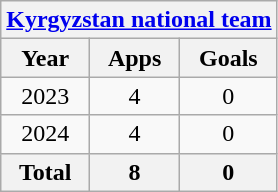<table class="wikitable" style="text-align:center">
<tr>
<th colspan=3><a href='#'>Kyrgyzstan national team</a></th>
</tr>
<tr>
<th>Year</th>
<th>Apps</th>
<th>Goals</th>
</tr>
<tr>
<td>2023</td>
<td>4</td>
<td>0</td>
</tr>
<tr>
<td>2024</td>
<td>4</td>
<td>0</td>
</tr>
<tr>
<th>Total</th>
<th>8</th>
<th>0</th>
</tr>
</table>
